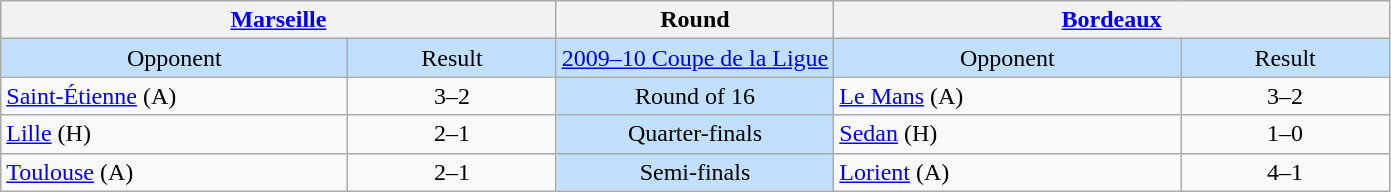<table class="wikitable" style="text-align:center; white-space:nowrap;">
<tr>
<th colspan="2"><a href='#'>Marseille</a></th>
<th>Round</th>
<th colspan="2"><a href='#'>Bordeaux</a></th>
</tr>
<tr style="background:#C1E0FF;">
<td style="width:25%;">Opponent</td>
<td style="width:15%;">Result</td>
<td><a href='#'>2009–10 Coupe de la Ligue</a></td>
<td style="width:25%;">Opponent</td>
<td style="width:15%;">Result</td>
</tr>
<tr>
<td style="text-align:left"><a href='#'>Saint-Étienne</a> (A)</td>
<td>3–2</td>
<td style="background:#C1E0FF;">Round of 16</td>
<td style="text-align:left"><a href='#'>Le Mans</a> (A)</td>
<td>3–2</td>
</tr>
<tr>
<td style="text-align:left"><a href='#'>Lille</a> (H)</td>
<td>2–1</td>
<td style="background:#C1E0FF;">Quarter-finals</td>
<td style="text-align:left"><a href='#'>Sedan</a> (H)</td>
<td>1–0</td>
</tr>
<tr>
<td style="text-align:left"><a href='#'>Toulouse</a> (A)</td>
<td>2–1 </td>
<td style="background:#C1E0FF;">Semi-finals</td>
<td style="text-align:left"><a href='#'>Lorient</a> (A)</td>
<td>4–1</td>
</tr>
</table>
